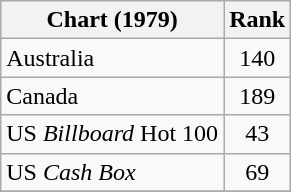<table class="wikitable sortable">
<tr>
<th>Chart (1979)</th>
<th style="text-align:center;">Rank</th>
</tr>
<tr>
<td>Australia</td>
<td style="text-align:center;">140</td>
</tr>
<tr>
<td>Canada </td>
<td style="text-align:center;">189</td>
</tr>
<tr>
<td>US <em>Billboard</em> Hot 100</td>
<td style="text-align:center;">43</td>
</tr>
<tr>
<td>US <em>Cash Box</em> </td>
<td style="text-align:center;">69</td>
</tr>
<tr>
</tr>
</table>
